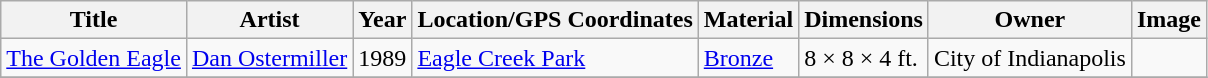<table class="wikitable sortable">
<tr>
<th>Title</th>
<th>Artist</th>
<th>Year</th>
<th>Location/GPS Coordinates</th>
<th>Material</th>
<th>Dimensions</th>
<th>Owner</th>
<th>Image</th>
</tr>
<tr>
<td><a href='#'>The Golden Eagle</a></td>
<td><a href='#'>Dan Ostermiller</a></td>
<td>1989</td>
<td><a href='#'>Eagle Creek Park</a> </td>
<td><a href='#'>Bronze</a></td>
<td>8 × 8 × 4 ft.</td>
<td>City of Indianapolis</td>
<td></td>
</tr>
<tr>
</tr>
</table>
